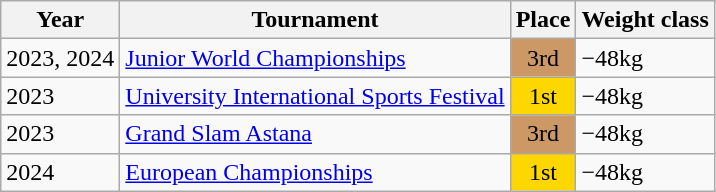<table class="wikitable">
<tr>
<th>Year</th>
<th>Tournament</th>
<th>Place</th>
<th>Weight class</th>
</tr>
<tr>
<td>2023, 2024</td>
<td><a href='#'>Junior World Championships</a></td>
<td bgcolor="cc9966" align="center">3rd</td>
<td>−48kg</td>
</tr>
<tr>
<td>2023</td>
<td><a href='#'>University International Sports Festival</a></td>
<td bgcolor="gold" align="center">1st</td>
<td>−48kg</td>
</tr>
<tr>
<td>2023</td>
<td><a href='#'>Grand Slam Astana</a></td>
<td bgcolor="cc9966" align="center">3rd</td>
<td>−48kg</td>
</tr>
<tr>
<td>2024</td>
<td><a href='#'>European Championships</a></td>
<td bgcolor="gold" align="center">1st</td>
<td>−48kg</td>
</tr>
</table>
